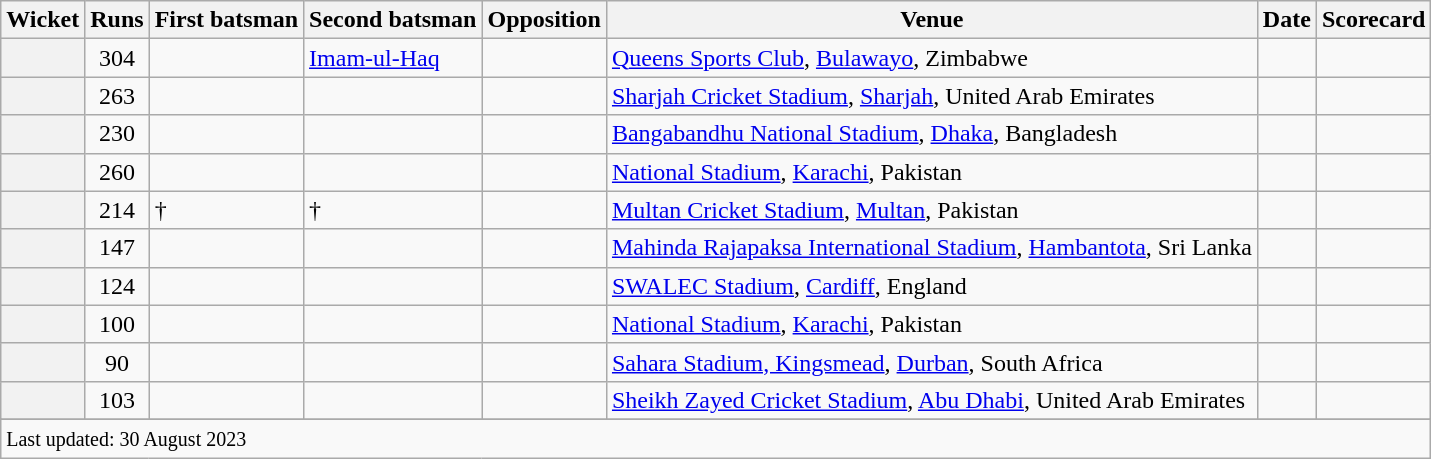<table class="wikitable plainrowheaders sortable">
<tr>
<th scope=col>Wicket</th>
<th scope=col>Runs</th>
<th scope=col>First batsman</th>
<th scope=col>Second batsman</th>
<th scope=col>Opposition</th>
<th scope=col>Venue</th>
<th scope=col>Date</th>
<th scope=col>Scorecard</th>
</tr>
<tr>
<th align=center></th>
<td scope=row style=text-align:center;>304</td>
<td></td>
<td><a href='#'>Imam-ul-Haq</a></td>
<td></td>
<td><a href='#'>Queens Sports Club</a>, <a href='#'>Bulawayo</a>, Zimbabwe</td>
<td></td>
<td></td>
</tr>
<tr>
<th align=center></th>
<td scope=row style=text-align:center;>263</td>
<td></td>
<td></td>
<td></td>
<td><a href='#'>Sharjah Cricket Stadium</a>, <a href='#'>Sharjah</a>, United Arab Emirates</td>
<td></td>
<td></td>
</tr>
<tr>
<th align=center></th>
<td scope=row style=text-align:center;>230</td>
<td></td>
<td></td>
<td></td>
<td><a href='#'>Bangabandhu National Stadium</a>, <a href='#'>Dhaka</a>, Bangladesh</td>
<td></td>
<td></td>
</tr>
<tr>
<th align=center></th>
<td scope=row style="text-align:center;">260</td>
<td></td>
<td></td>
<td></td>
<td><a href='#'>National Stadium</a>, <a href='#'>Karachi</a>, Pakistan</td>
<td></td>
<td></td>
</tr>
<tr>
<th align=center></th>
<td scope=row style=text-align:center;>214</td>
<td>†</td>
<td>†</td>
<td></td>
<td><a href='#'>Multan Cricket Stadium</a>, <a href='#'>Multan</a>, Pakistan</td>
<td></td>
<td></td>
</tr>
<tr>
<th align=center></th>
<td scope=row style=text-align:center;>147</td>
<td></td>
<td></td>
<td></td>
<td><a href='#'>Mahinda Rajapaksa International Stadium</a>, <a href='#'>Hambantota</a>, Sri Lanka</td>
<td></td>
<td></td>
</tr>
<tr>
<th align=center></th>
<td scope=row style=text-align:center;>124</td>
<td></td>
<td></td>
<td></td>
<td><a href='#'>SWALEC Stadium</a>, <a href='#'>Cardiff</a>, England</td>
<td></td>
<td></td>
</tr>
<tr>
<th align=center></th>
<td scope=row style=text-align:center;>100</td>
<td></td>
<td></td>
<td></td>
<td><a href='#'>National Stadium</a>, <a href='#'>Karachi</a>, Pakistan</td>
<td></td>
<td></td>
</tr>
<tr>
<th align=center></th>
<td scope=row style=text-align:center;>90</td>
<td></td>
<td></td>
<td></td>
<td><a href='#'>Sahara Stadium, Kingsmead</a>, <a href='#'>Durban</a>, South Africa</td>
<td></td>
<td></td>
</tr>
<tr>
<th align=center></th>
<td scope=row style=text-align:center;>103</td>
<td></td>
<td></td>
<td></td>
<td><a href='#'>Sheikh Zayed Cricket Stadium</a>, <a href='#'>Abu Dhabi</a>, United Arab Emirates</td>
<td></td>
<td></td>
</tr>
<tr>
</tr>
<tr class=sortbottom>
<td colspan=8><small>Last updated: 30 August 2023</small></td>
</tr>
</table>
